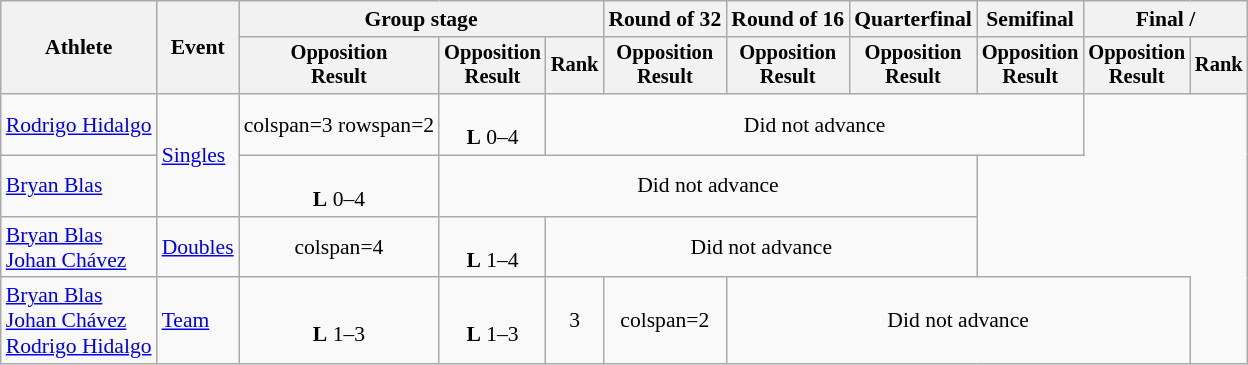<table class=wikitable style=font-size:90%;text-align:center>
<tr>
<th rowspan=2>Athlete</th>
<th rowspan=2>Event</th>
<th colspan=3>Group stage</th>
<th>Round of 32</th>
<th>Round of 16</th>
<th>Quarterfinal</th>
<th>Semifinal</th>
<th colspan=2>Final / </th>
</tr>
<tr style=font-size:95%>
<th>Opposition<br>Result</th>
<th>Opposition<br>Result</th>
<th>Rank</th>
<th>Opposition<br>Result</th>
<th>Opposition<br>Result</th>
<th>Opposition<br>Result</th>
<th>Opposition<br>Result</th>
<th>Opposition<br>Result</th>
<th>Rank</th>
</tr>
<tr>
<td align=left><a href='#'>Rodrigo Hidalgo</a></td>
<td align=left rowspan=2><a href='#'>Singles</a></td>
<td>colspan=3 rowspan=2 </td>
<td><br><strong>L</strong> 0–4</td>
<td colspan=5>Did not advance</td>
</tr>
<tr>
<td align=left><a href='#'>Bryan Blas</a></td>
<td><br><strong>L</strong> 0–4</td>
<td colspan=5>Did not advance</td>
</tr>
<tr>
<td align=left><a href='#'>Bryan Blas</a><br><a href='#'>Johan Chávez</a></td>
<td align=left><a href='#'>Doubles</a></td>
<td>colspan=4 </td>
<td><br><strong>L</strong> 1–4</td>
<td colspan=4>Did not advance</td>
</tr>
<tr>
<td align=left><a href='#'>Bryan Blas</a><br><a href='#'>Johan Chávez</a><br><a href='#'>Rodrigo Hidalgo</a></td>
<td align=left><a href='#'>Team</a></td>
<td><br><strong>L</strong> 1–3</td>
<td><br><strong>L</strong> 1–3</td>
<td>3</td>
<td>colspan=2 </td>
<td colspan=4>Did not advance</td>
</tr>
</table>
